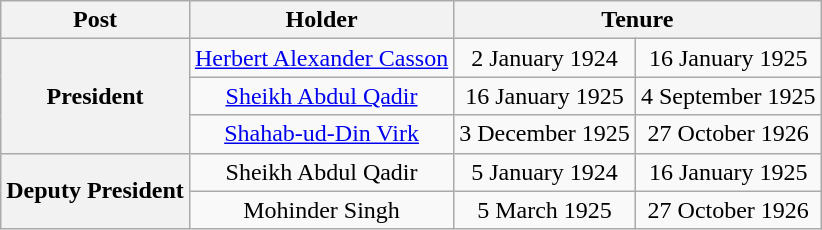<table class="wikitable" style="text-align:center">
<tr>
<th>Post</th>
<th>Holder</th>
<th colspan=2>Tenure</th>
</tr>
<tr>
<th rowspan=3>President</th>
<td><a href='#'>Herbert Alexander Casson</a></td>
<td>2 January 1924</td>
<td>16 January 1925</td>
</tr>
<tr>
<td><a href='#'>Sheikh Abdul Qadir</a></td>
<td>16 January 1925</td>
<td>4 September 1925</td>
</tr>
<tr>
<td><a href='#'>Shahab-ud-Din Virk</a></td>
<td>3 December 1925</td>
<td>27 October 1926</td>
</tr>
<tr>
<th rowspan=2>Deputy President</th>
<td>Sheikh Abdul Qadir</td>
<td>5 January 1924</td>
<td>16 January 1925</td>
</tr>
<tr>
<td>Mohinder Singh</td>
<td>5 March 1925</td>
<td>27 October 1926</td>
</tr>
</table>
